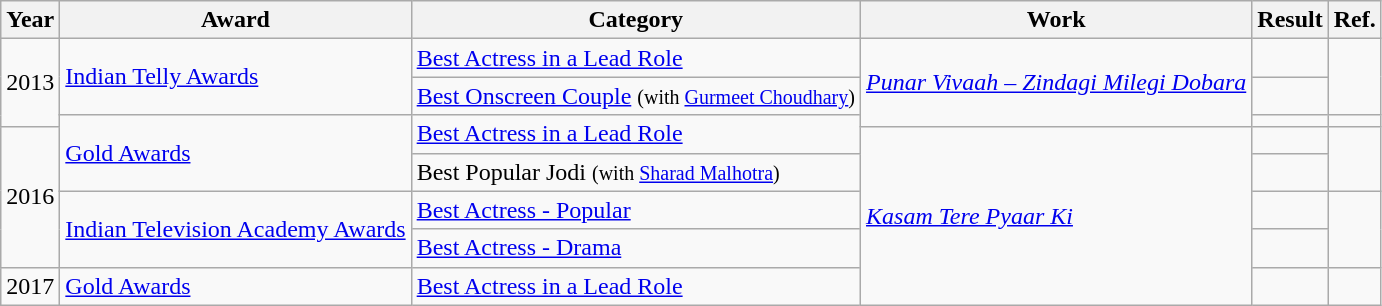<table class="wikitable">
<tr>
<th>Year</th>
<th>Award</th>
<th>Category</th>
<th>Work</th>
<th>Result</th>
<th>Ref.</th>
</tr>
<tr>
<td rowspan="3">2013</td>
<td rowspan="2"><a href='#'>Indian Telly Awards</a></td>
<td><a href='#'>Best Actress in a Lead Role</a></td>
<td rowspan="3"><em><a href='#'>Punar Vivaah – Zindagi Milegi Dobara</a></em></td>
<td></td>
<td rowspan="2"></td>
</tr>
<tr>
<td><a href='#'>Best Onscreen Couple</a> <small>(with <a href='#'>Gurmeet Choudhary</a>)</small></td>
<td></td>
</tr>
<tr>
<td rowspan="3"><a href='#'>Gold Awards</a></td>
<td rowspan="2"><a href='#'>Best Actress in a Lead Role</a></td>
<td></td>
<td></td>
</tr>
<tr>
<td rowspan="4">2016</td>
<td rowspan="5"><em><a href='#'>Kasam Tere Pyaar Ki</a></em></td>
<td></td>
<td rowspan="2"></td>
</tr>
<tr>
<td>Best Popular Jodi <small>(with <a href='#'>Sharad Malhotra</a>)</small></td>
<td></td>
</tr>
<tr>
<td rowspan="2"><a href='#'>Indian Television Academy Awards</a></td>
<td><a href='#'>Best Actress - Popular</a></td>
<td></td>
<td rowspan="2"></td>
</tr>
<tr>
<td><a href='#'>Best Actress - Drama</a></td>
<td></td>
</tr>
<tr>
<td>2017</td>
<td><a href='#'>Gold Awards</a></td>
<td><a href='#'>Best Actress in a Lead Role</a></td>
<td></td>
<td></td>
</tr>
</table>
